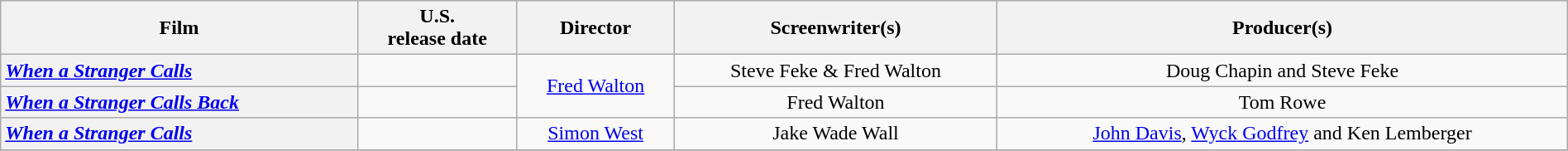<table class="wikitable plainrowheaders" style="text-align:center" width=100%>
<tr>
<th scope="col">Film</th>
<th scope="col">U.S. <br>release date</th>
<th scope="col">Director</th>
<th scope="col">Screenwriter(s)</th>
<th scope="col">Producer(s)</th>
</tr>
<tr>
<th scope="row" style="text-align:left"><em><a href='#'>When a Stranger Calls</a></em></th>
<td style="text-align:center"></td>
<td rowspan="2"><a href='#'>Fred Walton</a></td>
<td>Steve Feke & Fred Walton</td>
<td>Doug Chapin and Steve Feke</td>
</tr>
<tr>
<th scope="row" style="text-align:left"><em><a href='#'>When a Stranger Calls Back</a></em></th>
<td style="text-align:center"></td>
<td>Fred Walton</td>
<td>Tom Rowe</td>
</tr>
<tr>
<th scope="row" style="text-align:left"><em><a href='#'>When a Stranger Calls</a></em></th>
<td style="text-align:center"></td>
<td><a href='#'>Simon West</a></td>
<td>Jake Wade Wall</td>
<td><a href='#'>John Davis</a>, <a href='#'>Wyck Godfrey</a> and Ken Lemberger</td>
</tr>
<tr>
</tr>
</table>
